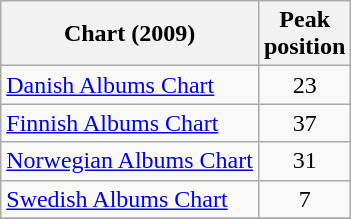<table class="wikitable sortable">
<tr>
<th>Chart (2009)</th>
<th>Peak<br>position</th>
</tr>
<tr>
<td align="left"><a href='#'>Danish Albums Chart</a></td>
<td align="center">23</td>
</tr>
<tr>
<td align="left"><a href='#'>Finnish Albums Chart</a></td>
<td align="center">37</td>
</tr>
<tr>
<td align="left"><a href='#'>Norwegian Albums Chart</a></td>
<td align="center">31</td>
</tr>
<tr>
<td align="left"><a href='#'>Swedish Albums Chart</a></td>
<td align="center">7</td>
</tr>
<tr>
</tr>
</table>
